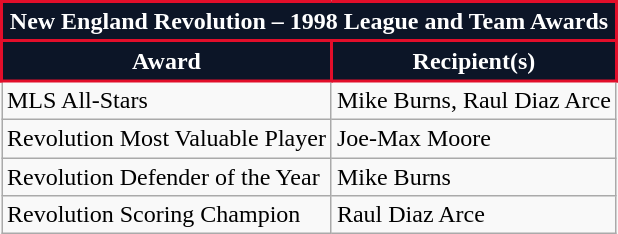<table class="wikitable">
<tr>
<th colspan="2" style="background:#0c1527; color:#fff; border:2px solid #e20e2a; text-align: center; font-weight:bold;">New England Revolution – 1998 League and Team Awards</th>
</tr>
<tr>
<th style="background:#0c1527; color:#fff; border:2px solid #e20e2a;" scope="col">Award</th>
<th style="background:#0c1527; color:#fff; border:2px solid #e20e2a;" scope="col">Recipient(s)</th>
</tr>
<tr>
<td>MLS All-Stars</td>
<td>Mike Burns, Raul Diaz Arce</td>
</tr>
<tr>
<td>Revolution Most Valuable Player</td>
<td>Joe-Max Moore</td>
</tr>
<tr>
<td>Revolution Defender of the Year</td>
<td>Mike Burns</td>
</tr>
<tr>
<td>Revolution Scoring Champion</td>
<td>Raul Diaz Arce</td>
</tr>
</table>
